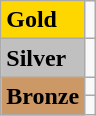<table class="wikitable">
<tr>
<td bgcolor="gold"><strong>Gold</strong></td>
<td></td>
</tr>
<tr>
<td bgcolor="silver"><strong>Silver</strong></td>
<td></td>
</tr>
<tr>
<td rowspan="2" bgcolor="#cc9966"><strong>Bronze</strong></td>
<td></td>
</tr>
<tr>
<td></td>
</tr>
</table>
